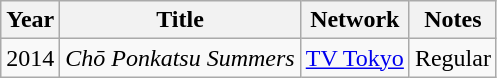<table class="wikitable">
<tr>
<th>Year</th>
<th>Title</th>
<th>Network</th>
<th>Notes</th>
</tr>
<tr>
<td>2014</td>
<td><em>Chō Ponkatsu Summers</em></td>
<td><a href='#'>TV Tokyo</a></td>
<td>Regular</td>
</tr>
</table>
